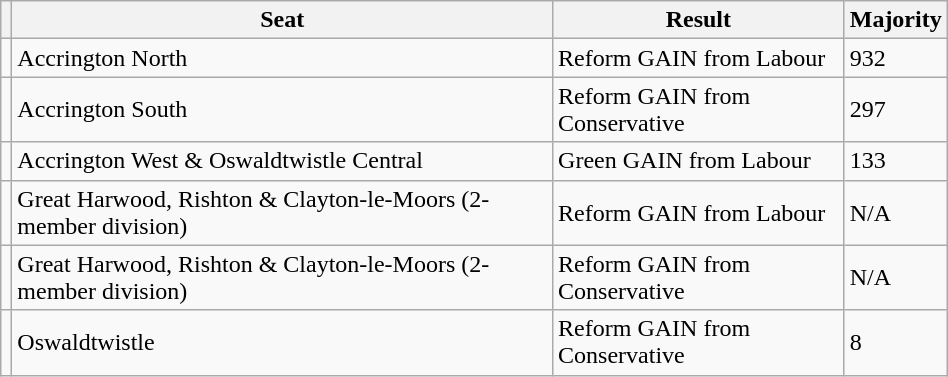<table class="wikitable" style="right; width:50%">
<tr>
<th></th>
<th>Seat</th>
<th>Result</th>
<th>Majority</th>
</tr>
<tr>
<td></td>
<td>Accrington North</td>
<td>Reform GAIN from Labour</td>
<td>932</td>
</tr>
<tr>
<td></td>
<td>Accrington South</td>
<td>Reform GAIN from Conservative</td>
<td>297</td>
</tr>
<tr>
<td></td>
<td>Accrington West & Oswaldtwistle Central</td>
<td>Green GAIN from Labour</td>
<td>133</td>
</tr>
<tr>
<td></td>
<td>Great Harwood, Rishton & Clayton-le-Moors (2-member division)</td>
<td>Reform GAIN from Labour</td>
<td>N/A</td>
</tr>
<tr>
<td></td>
<td>Great Harwood, Rishton & Clayton-le-Moors (2-member division)</td>
<td>Reform GAIN from Conservative</td>
<td>N/A</td>
</tr>
<tr>
<td></td>
<td>Oswaldtwistle</td>
<td>Reform GAIN from Conservative</td>
<td>8</td>
</tr>
</table>
